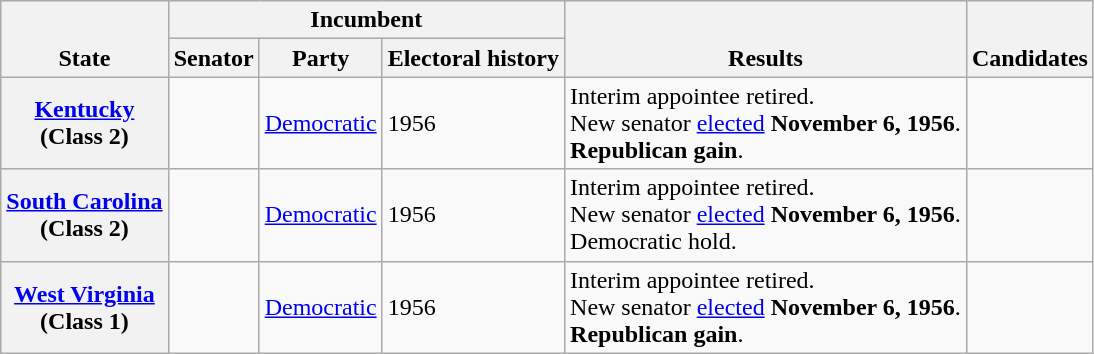<table class="wikitable sortable">
<tr valign=bottom>
<th rowspan=2>State</th>
<th colspan=3>Incumbent</th>
<th rowspan=2>Results</th>
<th rowspan=2>Candidates</th>
</tr>
<tr valign=bottom>
<th>Senator</th>
<th>Party</th>
<th>Electoral history</th>
</tr>
<tr>
<th><a href='#'>Kentucky</a><br>(Class 2)</th>
<td></td>
<td><a href='#'>Democratic</a></td>
<td nowrap data-sort-value="1956-06-21">1956 </td>
<td>Interim appointee retired.<br>New senator <a href='#'>elected</a> <strong>November 6, 1956</strong>.<br><strong>Republican gain</strong>.</td>
<td nowrap></td>
</tr>
<tr>
<th><a href='#'>South Carolina</a><br>(Class 2)</th>
<td></td>
<td><a href='#'>Democratic</a></td>
<td nowrap data-sort-value="1956-04-05">1956 </td>
<td>Interim appointee retired.<br>New senator <a href='#'>elected</a> <strong>November 6, 1956</strong>.<br>Democratic hold.</td>
<td nowrap></td>
</tr>
<tr>
<th><a href='#'>West Virginia</a><br>(Class 1)</th>
<td></td>
<td><a href='#'>Democratic</a></td>
<td nowrap data-sort-value="1956-03-13">1956 </td>
<td>Interim appointee retired.<br>New senator <a href='#'>elected</a> <strong>November 6, 1956</strong>.<br><strong>Republican gain</strong>.</td>
<td nowrap></td>
</tr>
</table>
